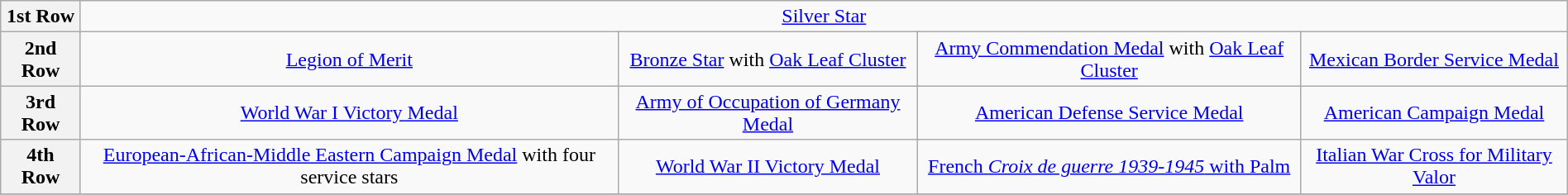<table class="wikitable" style="margin:1em auto; text-align:center;">
<tr>
<th>1st Row</th>
<td colspan="14"><a href='#'>Silver Star</a></td>
</tr>
<tr>
<th>2nd Row</th>
<td colspan="4"><a href='#'>Legion of Merit</a></td>
<td colspan="4"><a href='#'>Bronze Star</a> with <a href='#'>Oak Leaf Cluster</a></td>
<td colspan="4"><a href='#'>Army Commendation Medal</a> with <a href='#'>Oak Leaf Cluster</a></td>
<td colspan="4"><a href='#'>Mexican Border Service Medal</a></td>
</tr>
<tr>
<th>3rd Row</th>
<td colspan="4"><a href='#'>World War I Victory Medal</a></td>
<td colspan="4"><a href='#'>Army of Occupation of Germany Medal</a></td>
<td colspan="4"><a href='#'>American Defense Service Medal</a></td>
<td colspan="4"><a href='#'>American Campaign Medal</a></td>
</tr>
<tr>
<th>4th Row</th>
<td colspan="4"><a href='#'>European-African-Middle Eastern Campaign Medal</a> with four service stars</td>
<td colspan="4"><a href='#'>World War II Victory Medal</a></td>
<td colspan="4"><a href='#'>French <em>Croix de guerre 1939-1945</em> with Palm</a></td>
<td colspan="4"><a href='#'>Italian War Cross for Military Valor</a></td>
</tr>
<tr>
</tr>
</table>
